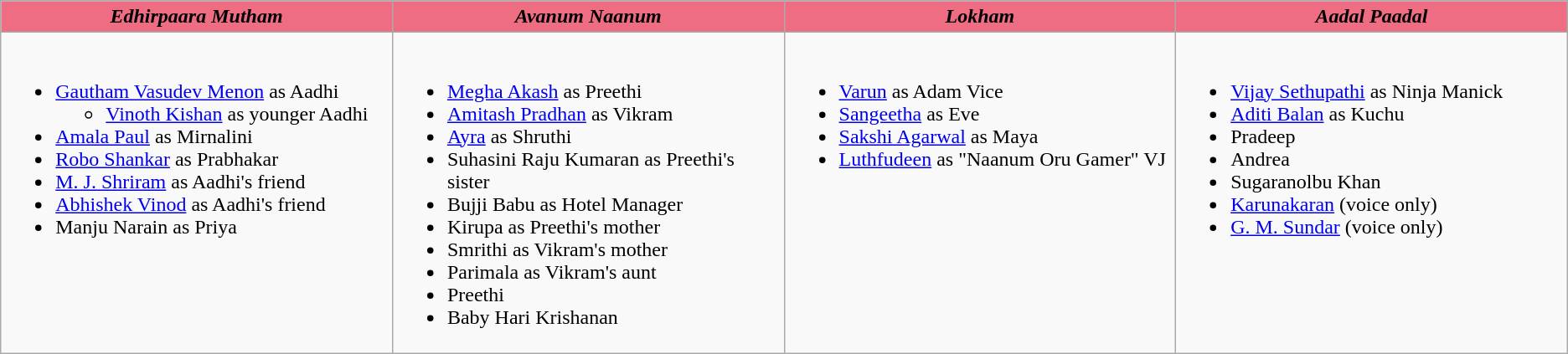<table class=wikitable>
<tr>
<th style="background:#EE6D82; width:20%"><em>Edhirpaara Mutham</em></th>
<th style="background:#EE6D82; width:20%"><em>Avanum Naanum</em></th>
<th style="background:#EE6D82; width:20%"><em>Lokham</em></th>
<th style="background:#EE6D82; width:20%"><em>Aadal Paadal</em></th>
</tr>
<tr>
<td valign="top"><br><ul><li><a href='#'>Gautham Vasudev Menon</a> as Aadhi<ul><li><a href='#'>Vinoth Kishan</a> as younger Aadhi</li></ul></li><li><a href='#'>Amala Paul</a> as Mirnalini</li><li><a href='#'>Robo Shankar</a> as Prabhakar</li><li><a href='#'>M. J. Shriram</a> as Aadhi's friend</li><li><a href='#'>Abhishek Vinod</a> as Aadhi's friend</li><li>Manju Narain as Priya</li></ul></td>
<td valign="top"><br><ul><li><a href='#'>Megha Akash</a> as Preethi</li><li><a href='#'>Amitash Pradhan</a> as Vikram</li><li><a href='#'>Ayra</a> as Shruthi</li><li>Suhasini Raju Kumaran as Preethi's sister</li><li>Bujji Babu as Hotel Manager</li><li>Kirupa as Preethi's mother</li><li>Smrithi as Vikram's mother</li><li>Parimala as Vikram's aunt</li><li>Preethi</li><li>Baby Hari Krishanan</li></ul></td>
<td valign="top"><br><ul><li><a href='#'>Varun</a> as Adam Vice</li><li><a href='#'>Sangeetha</a> as Eve</li><li><a href='#'>Sakshi Agarwal</a> as Maya</li><li><a href='#'>Luthfudeen</a> as "Naanum Oru Gamer" VJ</li></ul></td>
<td valign="top"><br><ul><li><a href='#'>Vijay Sethupathi</a> as Ninja Manick</li><li><a href='#'>Aditi Balan</a> as Kuchu</li><li>Pradeep</li><li>Andrea</li><li>Sugaranolbu Khan</li><li><a href='#'>Karunakaran</a> (voice only)</li><li><a href='#'>G. M. Sundar</a> (voice only)</li></ul></td>
</tr>
</table>
